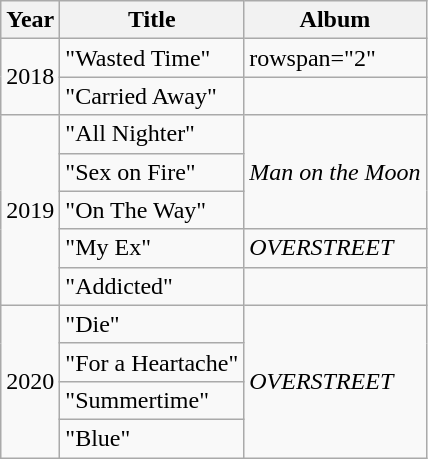<table class="wikitable">
<tr>
<th>Year</th>
<th>Title</th>
<th>Album</th>
</tr>
<tr>
<td rowspan="2">2018</td>
<td>"Wasted Time"</td>
<td>rowspan="2" </td>
</tr>
<tr>
<td>"Carried Away"</td>
</tr>
<tr>
<td rowspan="5">2019</td>
<td>"All Nighter"</td>
<td rowspan="3"><em>Man on the Moon</em></td>
</tr>
<tr>
<td>"Sex on Fire"</td>
</tr>
<tr>
<td>"On The Way"</td>
</tr>
<tr>
<td>"My Ex"</td>
<td><em>OVERSTREET</em></td>
</tr>
<tr>
<td>"Addicted"</td>
<td></td>
</tr>
<tr>
<td rowspan="4">2020</td>
<td>"Die"</td>
<td rowspan="4"><em>OVERSTREET</em></td>
</tr>
<tr>
<td>"For a Heartache"</td>
</tr>
<tr>
<td>"Summertime"</td>
</tr>
<tr>
<td>"Blue"</td>
</tr>
</table>
